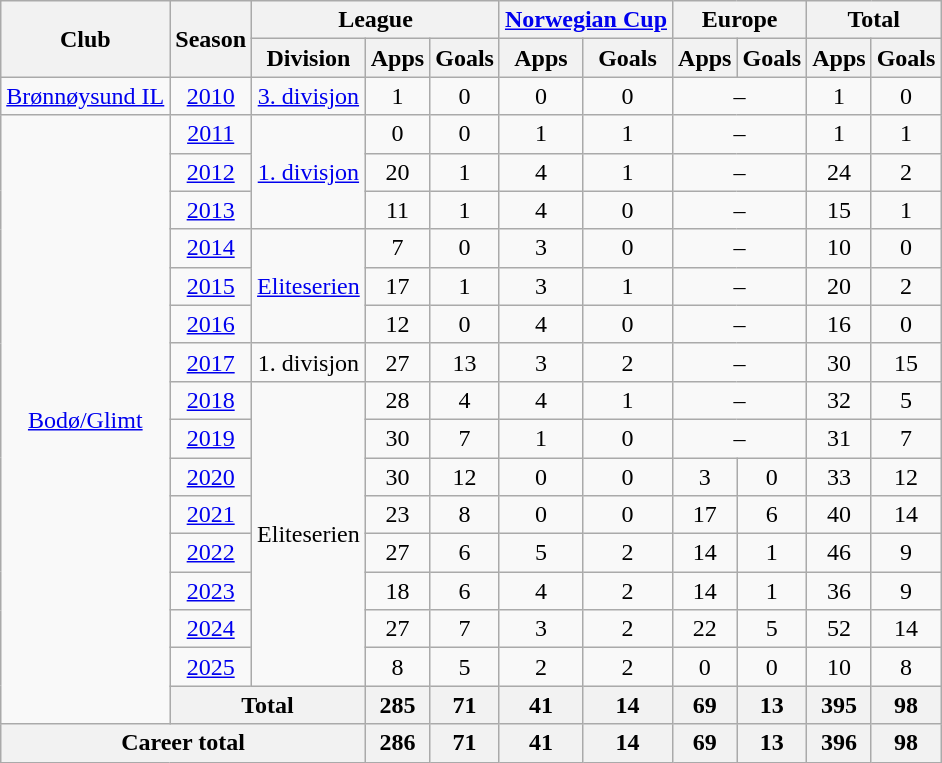<table class="wikitable" style="text-align:center">
<tr>
<th rowspan="2">Club</th>
<th rowspan="2">Season</th>
<th colspan="3">League</th>
<th colspan="2"><a href='#'>Norwegian Cup</a></th>
<th colspan="2">Europe</th>
<th colspan="2">Total</th>
</tr>
<tr>
<th>Division</th>
<th>Apps</th>
<th>Goals</th>
<th>Apps</th>
<th>Goals</th>
<th>Apps</th>
<th>Goals</th>
<th>Apps</th>
<th>Goals</th>
</tr>
<tr>
<td><a href='#'>Brønnøysund IL</a></td>
<td><a href='#'>2010</a></td>
<td><a href='#'>3. divisjon</a></td>
<td>1</td>
<td>0</td>
<td>0</td>
<td>0</td>
<td colspan="2">–</td>
<td>1</td>
<td>0</td>
</tr>
<tr>
<td rowspan="16"><a href='#'>Bodø/Glimt</a></td>
<td><a href='#'>2011</a></td>
<td rowspan="3"><a href='#'>1. divisjon</a></td>
<td>0</td>
<td>0</td>
<td>1</td>
<td>1</td>
<td colspan="2">–</td>
<td>1</td>
<td>1</td>
</tr>
<tr>
<td><a href='#'>2012</a></td>
<td>20</td>
<td>1</td>
<td>4</td>
<td>1</td>
<td colspan="2">–</td>
<td>24</td>
<td>2</td>
</tr>
<tr>
<td><a href='#'>2013</a></td>
<td>11</td>
<td>1</td>
<td>4</td>
<td>0</td>
<td colspan="2">–</td>
<td>15</td>
<td>1</td>
</tr>
<tr>
<td><a href='#'>2014</a></td>
<td rowspan="3"><a href='#'>Eliteserien</a></td>
<td>7</td>
<td>0</td>
<td>3</td>
<td>0</td>
<td colspan="2">–</td>
<td>10</td>
<td>0</td>
</tr>
<tr>
<td><a href='#'>2015</a></td>
<td>17</td>
<td>1</td>
<td>3</td>
<td>1</td>
<td colspan="2">–</td>
<td>20</td>
<td>2</td>
</tr>
<tr>
<td><a href='#'>2016</a></td>
<td>12</td>
<td>0</td>
<td>4</td>
<td>0</td>
<td colspan="2">–</td>
<td>16</td>
<td>0</td>
</tr>
<tr>
<td><a href='#'>2017</a></td>
<td>1. divisjon</td>
<td>27</td>
<td>13</td>
<td>3</td>
<td>2</td>
<td colspan="2">–</td>
<td>30</td>
<td>15</td>
</tr>
<tr>
<td><a href='#'>2018</a></td>
<td rowspan="8">Eliteserien</td>
<td>28</td>
<td>4</td>
<td>4</td>
<td>1</td>
<td colspan="2">–</td>
<td>32</td>
<td>5</td>
</tr>
<tr>
<td><a href='#'>2019</a></td>
<td>30</td>
<td>7</td>
<td>1</td>
<td>0</td>
<td colspan="2">–</td>
<td>31</td>
<td>7</td>
</tr>
<tr>
<td><a href='#'>2020</a></td>
<td>30</td>
<td>12</td>
<td>0</td>
<td>0</td>
<td>3</td>
<td>0</td>
<td>33</td>
<td>12</td>
</tr>
<tr>
<td><a href='#'>2021</a></td>
<td>23</td>
<td>8</td>
<td>0</td>
<td>0</td>
<td>17</td>
<td>6</td>
<td>40</td>
<td>14</td>
</tr>
<tr>
<td><a href='#'>2022</a></td>
<td>27</td>
<td>6</td>
<td>5</td>
<td>2</td>
<td>14</td>
<td>1</td>
<td>46</td>
<td>9</td>
</tr>
<tr>
<td><a href='#'>2023</a></td>
<td>18</td>
<td>6</td>
<td>4</td>
<td>2</td>
<td>14</td>
<td>1</td>
<td>36</td>
<td>9</td>
</tr>
<tr>
<td><a href='#'>2024</a></td>
<td>27</td>
<td>7</td>
<td>3</td>
<td>2</td>
<td>22</td>
<td>5</td>
<td>52</td>
<td>14</td>
</tr>
<tr>
<td><a href='#'>2025</a></td>
<td>8</td>
<td>5</td>
<td>2</td>
<td>2</td>
<td>0</td>
<td>0</td>
<td>10</td>
<td>8</td>
</tr>
<tr>
<th colspan="2">Total</th>
<th>285</th>
<th>71</th>
<th>41</th>
<th>14</th>
<th>69</th>
<th>13</th>
<th>395</th>
<th>98</th>
</tr>
<tr>
<th colspan="3">Career total</th>
<th>286</th>
<th>71</th>
<th>41</th>
<th>14</th>
<th>69</th>
<th>13</th>
<th>396</th>
<th>98</th>
</tr>
</table>
